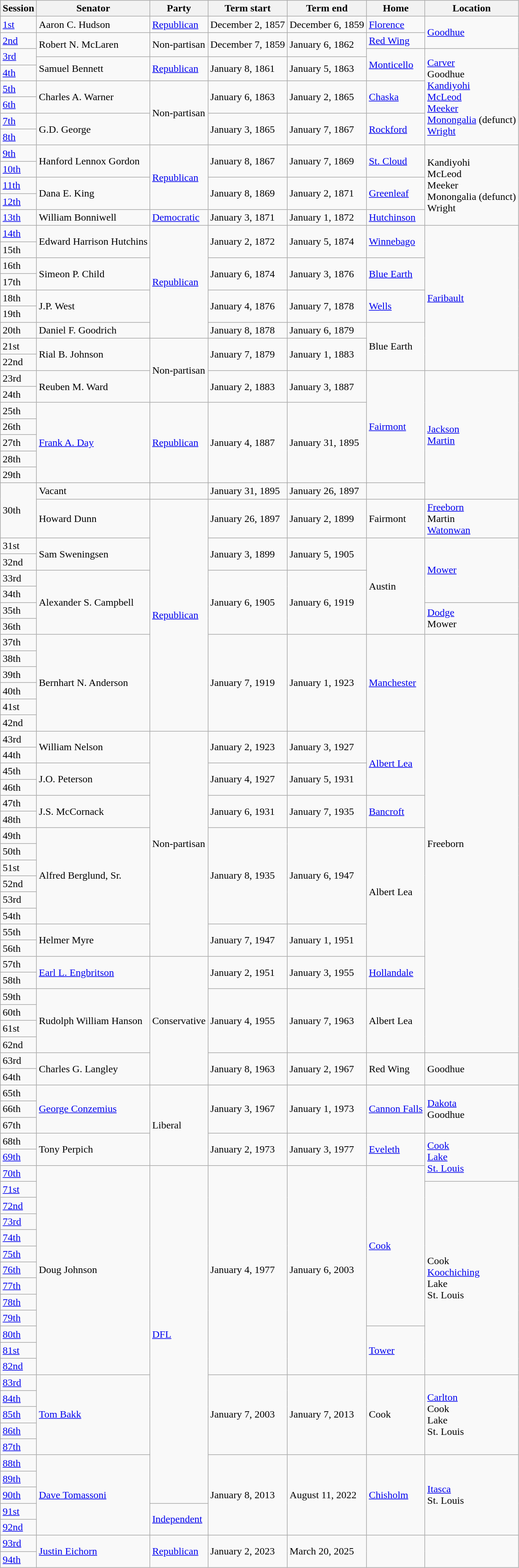<table class="wikitable">
<tr>
<th>Session</th>
<th>Senator</th>
<th>Party</th>
<th>Term start</th>
<th>Term end</th>
<th>Home</th>
<th>Location</th>
</tr>
<tr>
<td><a href='#'>1st</a></td>
<td>Aaron C. Hudson</td>
<td><a href='#'>Republican</a></td>
<td>December 2, 1857</td>
<td>December 6, 1859</td>
<td><a href='#'>Florence</a></td>
<td rowspan="3"><a href='#'>Goodhue</a></td>
</tr>
<tr>
<td><a href='#'>2nd</a></td>
<td rowspan="3">Robert N. McLaren</td>
<td rowspan="3" >Non-partisan</td>
<td rowspan="3">December 7, 1859</td>
<td rowspan="3">January 6, 1862</td>
<td rowspan="2"><a href='#'>Red Wing</a></td>
</tr>
<tr>
<td rowspan="3"><a href='#'>3rd</a></td>
</tr>
<tr>
<td rowspan="3"><a href='#'>Monticello</a></td>
<td rowspan="7"><a href='#'>Carver</a><br>Goodhue<br><a href='#'>Kandiyohi</a><br><a href='#'>McLeod</a><br><a href='#'>Meeker</a><br><a href='#'>Monongalia</a> (defunct)<br><a href='#'>Wright</a></td>
</tr>
<tr>
<td rowspan="2">Samuel Bennett</td>
<td rowspan="2" ><a href='#'>Republican</a></td>
<td rowspan="2">January 8, 1861</td>
<td rowspan="2">January 5, 1863</td>
</tr>
<tr>
<td><a href='#'>4th</a></td>
</tr>
<tr>
<td><a href='#'>5th</a></td>
<td rowspan="2">Charles A. Warner</td>
<td rowspan="4" >Non-partisan</td>
<td rowspan="2">January 6, 1863</td>
<td rowspan="2">January 2, 1865</td>
<td rowspan="2"><a href='#'>Chaska</a></td>
</tr>
<tr>
<td><a href='#'>6th</a></td>
</tr>
<tr>
<td><a href='#'>7th</a></td>
<td rowspan="2">G.D. George</td>
<td rowspan="2">January 3, 1865</td>
<td rowspan="2">January 7, 1867</td>
<td rowspan="2"><a href='#'>Rockford</a></td>
</tr>
<tr>
<td><a href='#'>8th</a></td>
</tr>
<tr>
<td><a href='#'>9th</a></td>
<td rowspan="2">Hanford Lennox Gordon</td>
<td rowspan="4" ><a href='#'>Republican</a></td>
<td rowspan="2">January 8, 1867</td>
<td rowspan="2">January 7, 1869</td>
<td rowspan="2"><a href='#'>St. Cloud</a></td>
<td rowspan="5">Kandiyohi<br>McLeod<br>Meeker<br>Monongalia (defunct)<br>Wright</td>
</tr>
<tr>
<td><a href='#'>10th</a></td>
</tr>
<tr>
<td><a href='#'>11th</a></td>
<td rowspan="2">Dana E. King</td>
<td rowspan="2">January 8, 1869</td>
<td rowspan="2">January 2, 1871</td>
<td rowspan="2"><a href='#'>Greenleaf</a></td>
</tr>
<tr>
<td><a href='#'>12th</a></td>
</tr>
<tr>
<td><a href='#'>13th</a></td>
<td>William Bonniwell</td>
<td><a href='#'>Democratic</a></td>
<td>January 3, 1871</td>
<td>January 1, 1872</td>
<td><a href='#'>Hutchinson</a></td>
</tr>
<tr>
<td><a href='#'>14th</a></td>
<td rowspan="2">Edward Harrison Hutchins</td>
<td rowspan="7" ><a href='#'>Republican</a></td>
<td rowspan="2">January 2, 1872</td>
<td rowspan="2">January 5, 1874</td>
<td rowspan="2"><a href='#'>Winnebago</a></td>
<td rowspan="9"><a href='#'>Faribault</a></td>
</tr>
<tr>
<td>15th</td>
</tr>
<tr>
<td>16th</td>
<td rowspan="2">Simeon P. Child</td>
<td rowspan="2">January 6, 1874</td>
<td rowspan="2">January 3, 1876</td>
<td rowspan="2"><a href='#'>Blue Earth</a></td>
</tr>
<tr>
<td>17th</td>
</tr>
<tr>
<td>18th</td>
<td rowspan="2">J.P. West</td>
<td rowspan="2">January 4, 1876</td>
<td rowspan="2">January 7, 1878</td>
<td rowspan="2"><a href='#'>Wells</a></td>
</tr>
<tr>
<td>19th</td>
</tr>
<tr>
<td>20th</td>
<td>Daniel F. Goodrich</td>
<td>January 8, 1878</td>
<td>January 6, 1879</td>
<td rowspan="3">Blue Earth</td>
</tr>
<tr>
<td>21st</td>
<td rowspan="2">Rial B. Johnson</td>
<td rowspan="4" >Non-partisan</td>
<td rowspan="2">January 7, 1879</td>
<td rowspan="2">January 1, 1883</td>
</tr>
<tr>
<td>22nd</td>
</tr>
<tr>
<td>23rd</td>
<td rowspan="2">Reuben M. Ward</td>
<td rowspan="2">January 2, 1883</td>
<td rowspan="2">January 3, 1887</td>
<td rowspan="8"><a href='#'>Fairmont</a></td>
<td rowspan="9"><a href='#'>Jackson</a><br><a href='#'>Martin</a></td>
</tr>
<tr>
<td>24th</td>
</tr>
<tr>
<td>25th</td>
<td rowspan="6"> <a href='#'>Frank A. Day</a></td>
<td rowspan="6" ><a href='#'>Republican</a></td>
<td rowspan="6">January 4, 1887</td>
<td rowspan="6">January 31, 1895</td>
</tr>
<tr>
<td>26th</td>
</tr>
<tr>
<td>27th</td>
</tr>
<tr>
<td>28th</td>
</tr>
<tr>
<td>29th</td>
</tr>
<tr>
<td rowspan="3">30th</td>
</tr>
<tr>
<td>Vacant</td>
<td></td>
<td>January 31, 1895</td>
<td>January 26, 1897</td>
<td></td>
</tr>
<tr>
<td>Howard Dunn</td>
<td rowspan="13" ><a href='#'>Republican</a></td>
<td>January 26, 1897</td>
<td>January 2, 1899</td>
<td>Fairmont</td>
<td><a href='#'>Freeborn</a><br>Martin<br><a href='#'>Watonwan</a></td>
</tr>
<tr>
<td>31st</td>
<td rowspan="2">Sam Sweningsen</td>
<td rowspan="2">January 3, 1899</td>
<td rowspan="2">January 5, 1905</td>
<td rowspan="6">Austin</td>
<td rowspan="4"><a href='#'>Mower</a></td>
</tr>
<tr>
<td>32nd</td>
</tr>
<tr>
<td>33rd</td>
<td rowspan="4">Alexander S. Campbell</td>
<td rowspan="4">January 6, 1905</td>
<td rowspan="4">January 6, 1919</td>
</tr>
<tr>
<td>34th</td>
</tr>
<tr>
<td>35th</td>
<td rowspan="2"><a href='#'>Dodge</a><br>Mower</td>
</tr>
<tr>
<td>36th</td>
</tr>
<tr>
<td>37th</td>
<td rowspan="6">Bernhart N. Anderson</td>
<td rowspan="6">January 7, 1919</td>
<td rowspan="6">January 1, 1923</td>
<td rowspan="6"><a href='#'>Manchester</a></td>
<td rowspan="26">Freeborn</td>
</tr>
<tr>
<td>38th</td>
</tr>
<tr>
<td>39th</td>
</tr>
<tr>
<td>40th</td>
</tr>
<tr>
<td>41st</td>
</tr>
<tr>
<td>42nd</td>
</tr>
<tr>
<td>43rd</td>
<td rowspan="2">William Nelson</td>
<td rowspan="14" >Non-partisan</td>
<td rowspan="2">January 2, 1923</td>
<td rowspan="2">January 3, 1927</td>
<td rowspan="4"><a href='#'>Albert Lea</a></td>
</tr>
<tr>
<td>44th</td>
</tr>
<tr>
<td>45th</td>
<td rowspan="2">J.O. Peterson</td>
<td rowspan="2">January 4, 1927</td>
<td rowspan="2">January 5, 1931</td>
</tr>
<tr>
<td>46th</td>
</tr>
<tr>
<td>47th</td>
<td rowspan="2">J.S. McCornack</td>
<td rowspan="2">January 6, 1931</td>
<td rowspan="2">January 7, 1935</td>
<td rowspan="2"><a href='#'>Bancroft</a></td>
</tr>
<tr>
<td>48th</td>
</tr>
<tr>
<td>49th</td>
<td rowspan="6">Alfred Berglund, Sr.</td>
<td rowspan="6">January 8, 1935</td>
<td rowspan="6">January 6, 1947</td>
<td rowspan="8">Albert Lea</td>
</tr>
<tr>
<td>50th</td>
</tr>
<tr>
<td>51st</td>
</tr>
<tr>
<td>52nd</td>
</tr>
<tr>
<td>53rd</td>
</tr>
<tr>
<td>54th</td>
</tr>
<tr>
<td>55th</td>
<td rowspan="2">Helmer Myre</td>
<td rowspan="2">January 7, 1947</td>
<td rowspan="2">January 1, 1951</td>
</tr>
<tr>
<td>56th</td>
</tr>
<tr>
<td>57th</td>
<td rowspan="2"><a href='#'>Earl L. Engbritson</a></td>
<td rowspan="8" >Conservative</td>
<td rowspan="2">January 2, 1951</td>
<td rowspan="2">January 3, 1955</td>
<td rowspan="2"><a href='#'>Hollandale</a></td>
</tr>
<tr>
<td>58th</td>
</tr>
<tr>
<td>59th</td>
<td rowspan="4">Rudolph William Hanson</td>
<td rowspan="4">January 4, 1955</td>
<td rowspan="4">January 7, 1963</td>
<td rowspan="4">Albert Lea</td>
</tr>
<tr>
<td>60th</td>
</tr>
<tr>
<td>61st</td>
</tr>
<tr>
<td>62nd</td>
</tr>
<tr>
<td>63rd</td>
<td rowspan="2">Charles G. Langley</td>
<td rowspan="2">January 8, 1963</td>
<td rowspan="2">January 2, 1967</td>
<td rowspan="2">Red Wing</td>
<td rowspan="2">Goodhue</td>
</tr>
<tr>
<td>64th</td>
</tr>
<tr>
<td>65th</td>
<td rowspan="3"><a href='#'>George Conzemius</a></td>
<td rowspan="5" >Liberal</td>
<td rowspan="3">January 3, 1967</td>
<td rowspan="3">January 1, 1973</td>
<td rowspan="3"><a href='#'>Cannon Falls</a></td>
<td rowspan="3"><a href='#'>Dakota</a><br>Goodhue</td>
</tr>
<tr>
<td>66th</td>
</tr>
<tr>
<td>67th</td>
</tr>
<tr>
<td>68th</td>
<td rowspan="2">Tony Perpich</td>
<td rowspan="2">January 2, 1973</td>
<td rowspan="2">January 3, 1977</td>
<td rowspan="2"><a href='#'>Eveleth</a></td>
<td rowspan="3"><a href='#'>Cook</a><br><a href='#'>Lake</a><br><a href='#'>St. Louis</a></td>
</tr>
<tr>
<td><a href='#'>69th</a></td>
</tr>
<tr>
<td><a href='#'>70th</a></td>
<td rowspan="13">Doug Johnson</td>
<td rowspan="21" ><a href='#'>DFL</a></td>
<td rowspan="13">January 4, 1977</td>
<td rowspan="13">January 6, 2003</td>
<td rowspan="10"><a href='#'>Cook</a></td>
</tr>
<tr>
<td><a href='#'>71st</a></td>
<td rowspan="12">Cook<br><a href='#'>Koochiching</a><br>Lake<br>St. Louis</td>
</tr>
<tr>
<td><a href='#'>72nd</a></td>
</tr>
<tr>
<td><a href='#'>73rd</a></td>
</tr>
<tr>
<td><a href='#'>74th</a></td>
</tr>
<tr>
<td><a href='#'>75th</a></td>
</tr>
<tr>
<td><a href='#'>76th</a></td>
</tr>
<tr>
<td><a href='#'>77th</a></td>
</tr>
<tr>
<td><a href='#'>78th</a></td>
</tr>
<tr>
<td><a href='#'>79th</a></td>
</tr>
<tr>
<td><a href='#'>80th</a></td>
<td rowspan="3"><a href='#'>Tower</a></td>
</tr>
<tr>
<td><a href='#'>81st</a></td>
</tr>
<tr>
<td><a href='#'>82nd</a></td>
</tr>
<tr>
<td><a href='#'>83rd</a></td>
<td rowspan="5"> <a href='#'>Tom Bakk</a></td>
<td rowspan="5">January 7, 2003</td>
<td rowspan="5">January 7, 2013</td>
<td rowspan="5">Cook</td>
<td rowspan="5"><a href='#'>Carlton</a><br>Cook<br>Lake<br>St. Louis</td>
</tr>
<tr>
<td><a href='#'>84th</a></td>
</tr>
<tr>
<td><a href='#'>85th</a></td>
</tr>
<tr>
<td><a href='#'>86th</a></td>
</tr>
<tr>
<td><a href='#'>87th</a></td>
</tr>
<tr>
<td><a href='#'>88th</a></td>
<td rowspan="5"> <a href='#'>Dave Tomassoni</a></td>
<td rowspan="5">January 8, 2013</td>
<td rowspan="5">August 11, 2022</td>
<td rowspan="5"><a href='#'>Chisholm</a></td>
<td rowspan="5"><a href='#'>Itasca</a><br>St. Louis</td>
</tr>
<tr>
<td><a href='#'>89th</a></td>
</tr>
<tr>
<td><a href='#'>90th</a></td>
</tr>
<tr>
<td><a href='#'>91st</a></td>
<td rowspan="2" ><a href='#'>Independent</a></td>
</tr>
<tr>
<td><a href='#'>92nd</a></td>
</tr>
<tr>
<td><a href='#'>93rd</a></td>
<td rowspan="2"><a href='#'>Justin Eichorn</a></td>
<td rowspan="2" ><a href='#'>Republican</a></td>
<td rowspan="2">January 2, 2023</td>
<td rowspan="2">March 20, 2025</td>
<td rowspan="2"></td>
<td rowspan="2"></td>
</tr>
<tr>
<td><a href='#'>94th</a></td>
</tr>
</table>
